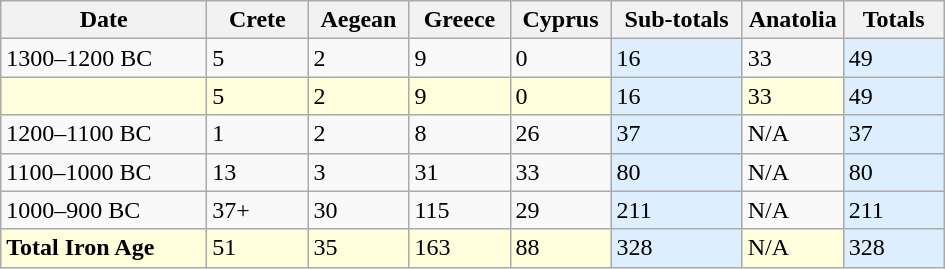<table class="wikitable" style="float:center; margin:0 0 1em 1em; clear:right;">
<tr>
<th style="width:130px;">Date</th>
<th style="width:60px;">Crete</th>
<th style="width:60px;">Aegean</th>
<th style="width:60px;">Greece</th>
<th style="width:60px;">Cyprus</th>
<th style="width:80px;">Sub-totals</th>
<th style="width:60px;">Anatolia</th>
<th style="width:60px;">Totals</th>
</tr>
<tr>
<td>1300–1200 BC</td>
<td>5</td>
<td>2</td>
<td>9</td>
<td>0</td>
<td style="background:#DDEEFF;">16</td>
<td>33</td>
<td style="background:#DDEEFF;">49</td>
</tr>
<tr style="background:#FFFFDD;">
<td></td>
<td>5</td>
<td>2</td>
<td>9</td>
<td>0</td>
<td style="background:#DDEEFF;">16</td>
<td>33</td>
<td style="background:#DDEEFF;">49</td>
</tr>
<tr>
<td>1200–1100 BC</td>
<td>1</td>
<td>2</td>
<td>8</td>
<td>26</td>
<td style="background:#DDEEFF;">37</td>
<td>N/A</td>
<td style="background:#DDEEFF;">37</td>
</tr>
<tr>
<td>1100–1000 BC</td>
<td>13</td>
<td>3</td>
<td>31</td>
<td>33</td>
<td style="background:#DDEEFF;">80</td>
<td>N/A</td>
<td style="background:#DDEEFF;">80</td>
</tr>
<tr>
<td>1000–900 BC</td>
<td>37+</td>
<td>30</td>
<td>115</td>
<td>29</td>
<td style="background:#DDEEFF;">211</td>
<td>N/A</td>
<td style="background:#DDEEFF;">211</td>
</tr>
<tr style="background:#FFFFDD;">
<td><strong>Total Iron Age</strong></td>
<td>51</td>
<td>35</td>
<td>163</td>
<td>88</td>
<td style="background:#DDEEFF;">328</td>
<td>N/A</td>
<td style="background:#DDEEFF;">328</td>
</tr>
</table>
